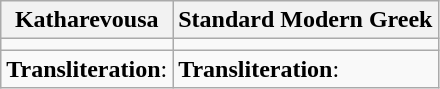<table class="wikitable">
<tr>
<th>Katharevousa</th>
<th>Standard Modern Greek</th>
</tr>
<tr>
<td></td>
<td></td>
</tr>
<tr>
<td><strong>Transliteration</strong>: </td>
<td><strong>Transliteration</strong>: </td>
</tr>
</table>
